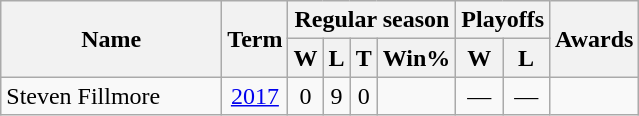<table class="wikitable" style="text-align:center;">
<tr>
<th rowspan="2" style="width:140px;">Name</th>
<th rowspan="2">Term</th>
<th colspan="4">Regular season</th>
<th colspan="2">Playoffs</th>
<th rowspan="2">Awards</th>
</tr>
<tr>
<th>W</th>
<th>L</th>
<th>T</th>
<th>Win%</th>
<th>W</th>
<th>L</th>
</tr>
<tr>
<td align=left>Steven Fillmore</td>
<td><a href='#'>2017</a></td>
<td>0</td>
<td>9</td>
<td>0</td>
<td></td>
<td>—</td>
<td>—</td>
<td align=left></td>
</tr>
</table>
